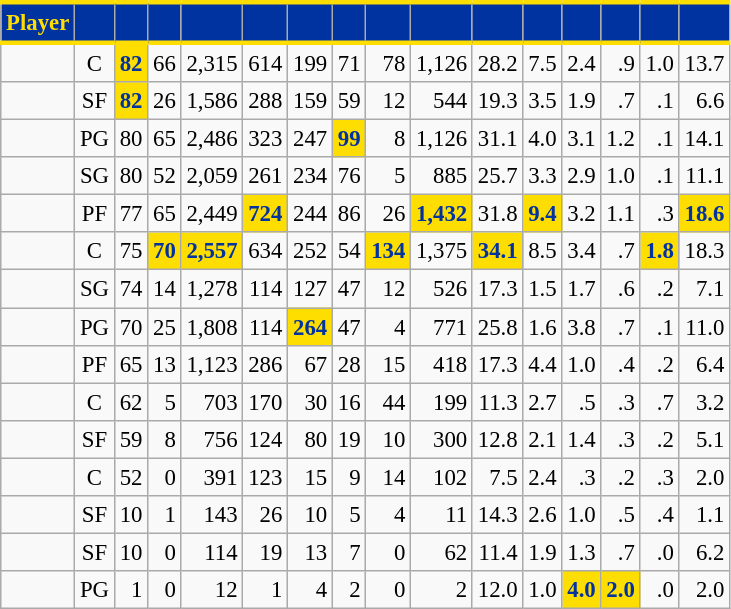<table class="wikitable sortable" style="font-size: 95%; text-align:right;">
<tr>
<th style="background:#0032A0; color:#FEDD00; border-top:#FEDD00 3px solid; border-bottom:#FEDD00 3px solid;">Player</th>
<th style="background:#0032A0; color:#FEDD00; border-top:#FEDD00 3px solid; border-bottom:#FEDD00 3px solid;"></th>
<th style="background:#0032A0; color:#FEDD00; border-top:#FEDD00 3px solid; border-bottom:#FEDD00 3px solid;"></th>
<th style="background:#0032A0; color:#FEDD00; border-top:#FEDD00 3px solid; border-bottom:#FEDD00 3px solid;"></th>
<th style="background:#0032A0; color:#FEDD00; border-top:#FEDD00 3px solid; border-bottom:#FEDD00 3px solid;"></th>
<th style="background:#0032A0; color:#FEDD00; border-top:#FEDD00 3px solid; border-bottom:#FEDD00 3px solid;"></th>
<th style="background:#0032A0; color:#FEDD00; border-top:#FEDD00 3px solid; border-bottom:#FEDD00 3px solid;"></th>
<th style="background:#0032A0; color:#FEDD00; border-top:#FEDD00 3px solid; border-bottom:#FEDD00 3px solid;"></th>
<th style="background:#0032A0; color:#FEDD00; border-top:#FEDD00 3px solid; border-bottom:#FEDD00 3px solid;"></th>
<th style="background:#0032A0; color:#FEDD00; border-top:#FEDD00 3px solid; border-bottom:#FEDD00 3px solid;"></th>
<th style="background:#0032A0; color:#FEDD00; border-top:#FEDD00 3px solid; border-bottom:#FEDD00 3px solid;"></th>
<th style="background:#0032A0; color:#FEDD00; border-top:#FEDD00 3px solid; border-bottom:#FEDD00 3px solid;"></th>
<th style="background:#0032A0; color:#FEDD00; border-top:#FEDD00 3px solid; border-bottom:#FEDD00 3px solid;"></th>
<th style="background:#0032A0; color:#FEDD00; border-top:#FEDD00 3px solid; border-bottom:#FEDD00 3px solid;"></th>
<th style="background:#0032A0; color:#FEDD00; border-top:#FEDD00 3px solid; border-bottom:#FEDD00 3px solid;"></th>
<th style="background:#0032A0; color:#FEDD00; border-top:#FEDD00 3px solid; border-bottom:#FEDD00 3px solid;"></th>
</tr>
<tr>
<td style="text-align:left;"></td>
<td style="text-align:center;">C</td>
<td style="background:#FEDD00; color:#0032A0;"><strong>82</strong></td>
<td>66</td>
<td>2,315</td>
<td>614</td>
<td>199</td>
<td>71</td>
<td>78</td>
<td>1,126</td>
<td>28.2</td>
<td>7.5</td>
<td>2.4</td>
<td>.9</td>
<td>1.0</td>
<td>13.7</td>
</tr>
<tr>
<td style="text-align:left;"></td>
<td style="text-align:center;">SF</td>
<td style="background:#FEDD00; color:#0032A0;"><strong>82</strong></td>
<td>26</td>
<td>1,586</td>
<td>288</td>
<td>159</td>
<td>59</td>
<td>12</td>
<td>544</td>
<td>19.3</td>
<td>3.5</td>
<td>1.9</td>
<td>.7</td>
<td>.1</td>
<td>6.6</td>
</tr>
<tr>
<td style="text-align:left;"></td>
<td style="text-align:center;">PG</td>
<td>80</td>
<td>65</td>
<td>2,486</td>
<td>323</td>
<td>247</td>
<td style="background:#FEDD00; color:#0032A0;"><strong>99</strong></td>
<td>8</td>
<td>1,126</td>
<td>31.1</td>
<td>4.0</td>
<td>3.1</td>
<td>1.2</td>
<td>.1</td>
<td>14.1</td>
</tr>
<tr>
<td style="text-align:left;"></td>
<td style="text-align:center;">SG</td>
<td>80</td>
<td>52</td>
<td>2,059</td>
<td>261</td>
<td>234</td>
<td>76</td>
<td>5</td>
<td>885</td>
<td>25.7</td>
<td>3.3</td>
<td>2.9</td>
<td>1.0</td>
<td>.1</td>
<td>11.1</td>
</tr>
<tr>
<td style="text-align:left;"></td>
<td style="text-align:center;">PF</td>
<td>77</td>
<td>65</td>
<td>2,449</td>
<td style="background:#FEDD00; color:#0032A0;"><strong>724</strong></td>
<td>244</td>
<td>86</td>
<td>26</td>
<td style="background:#FEDD00; color:#0032A0;"><strong>1,432</strong></td>
<td>31.8</td>
<td style="background:#FEDD00; color:#0032A0;"><strong>9.4</strong></td>
<td>3.2</td>
<td>1.1</td>
<td>.3</td>
<td style="background:#FEDD00; color:#0032A0;"><strong>18.6</strong></td>
</tr>
<tr>
<td style="text-align:left;"></td>
<td style="text-align:center;">C</td>
<td>75</td>
<td style="background:#FEDD00; color:#0032A0;"><strong>70</strong></td>
<td style="background:#FEDD00; color:#0032A0;"><strong>2,557</strong></td>
<td>634</td>
<td>252</td>
<td>54</td>
<td style="background:#FEDD00; color:#0032A0;"><strong>134</strong></td>
<td>1,375</td>
<td style="background:#FEDD00; color:#0032A0;"><strong>34.1</strong></td>
<td>8.5</td>
<td>3.4</td>
<td>.7</td>
<td style="background:#FEDD00; color:#0032A0;"><strong>1.8</strong></td>
<td>18.3</td>
</tr>
<tr>
<td style="text-align:left;"></td>
<td style="text-align:center;">SG</td>
<td>74</td>
<td>14</td>
<td>1,278</td>
<td>114</td>
<td>127</td>
<td>47</td>
<td>12</td>
<td>526</td>
<td>17.3</td>
<td>1.5</td>
<td>1.7</td>
<td>.6</td>
<td>.2</td>
<td>7.1</td>
</tr>
<tr>
<td style="text-align:left;"></td>
<td style="text-align:center;">PG</td>
<td>70</td>
<td>25</td>
<td>1,808</td>
<td>114</td>
<td style="background:#FEDD00; color:#0032A0;"><strong>264</strong></td>
<td>47</td>
<td>4</td>
<td>771</td>
<td>25.8</td>
<td>1.6</td>
<td>3.8</td>
<td>.7</td>
<td>.1</td>
<td>11.0</td>
</tr>
<tr>
<td style="text-align:left;"></td>
<td style="text-align:center;">PF</td>
<td>65</td>
<td>13</td>
<td>1,123</td>
<td>286</td>
<td>67</td>
<td>28</td>
<td>15</td>
<td>418</td>
<td>17.3</td>
<td>4.4</td>
<td>1.0</td>
<td>.4</td>
<td>.2</td>
<td>6.4</td>
</tr>
<tr>
<td style="text-align:left;"></td>
<td style="text-align:center;">C</td>
<td>62</td>
<td>5</td>
<td>703</td>
<td>170</td>
<td>30</td>
<td>16</td>
<td>44</td>
<td>199</td>
<td>11.3</td>
<td>2.7</td>
<td>.5</td>
<td>.3</td>
<td>.7</td>
<td>3.2</td>
</tr>
<tr>
<td style="text-align:left;"></td>
<td style="text-align:center;">SF</td>
<td>59</td>
<td>8</td>
<td>756</td>
<td>124</td>
<td>80</td>
<td>19</td>
<td>10</td>
<td>300</td>
<td>12.8</td>
<td>2.1</td>
<td>1.4</td>
<td>.3</td>
<td>.2</td>
<td>5.1</td>
</tr>
<tr>
<td style="text-align:left;"></td>
<td style="text-align:center;">C</td>
<td>52</td>
<td>0</td>
<td>391</td>
<td>123</td>
<td>15</td>
<td>9</td>
<td>14</td>
<td>102</td>
<td>7.5</td>
<td>2.4</td>
<td>.3</td>
<td>.2</td>
<td>.3</td>
<td>2.0</td>
</tr>
<tr>
<td style="text-align:left;"></td>
<td style="text-align:center;">SF</td>
<td>10</td>
<td>1</td>
<td>143</td>
<td>26</td>
<td>10</td>
<td>5</td>
<td>4</td>
<td>11</td>
<td>14.3</td>
<td>2.6</td>
<td>1.0</td>
<td>.5</td>
<td>.4</td>
<td>1.1</td>
</tr>
<tr>
<td style="text-align:left;"></td>
<td style="text-align:center;">SF</td>
<td>10</td>
<td>0</td>
<td>114</td>
<td>19</td>
<td>13</td>
<td>7</td>
<td>0</td>
<td>62</td>
<td>11.4</td>
<td>1.9</td>
<td>1.3</td>
<td>.7</td>
<td>.0</td>
<td>6.2</td>
</tr>
<tr>
<td style="text-align:left;"></td>
<td style="text-align:center;">PG</td>
<td>1</td>
<td>0</td>
<td>12</td>
<td>1</td>
<td>4</td>
<td>2</td>
<td>0</td>
<td>2</td>
<td>12.0</td>
<td>1.0</td>
<td style="background:#FEDD00; color:#0032A0;"><strong>4.0</strong></td>
<td style="background:#FEDD00; color:#0032A0;"><strong>2.0</strong></td>
<td>.0</td>
<td>2.0</td>
</tr>
</table>
